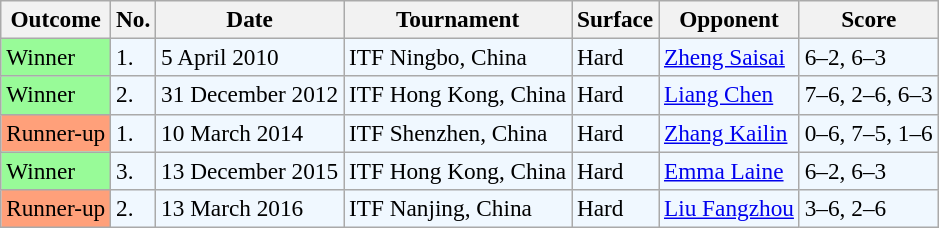<table class="sortable wikitable" style=font-size:97%>
<tr>
<th>Outcome</th>
<th>No.</th>
<th>Date</th>
<th>Tournament</th>
<th>Surface</th>
<th>Opponent</th>
<th>Score</th>
</tr>
<tr bgcolor="#f0f8ff">
<td style="background:#98fb98;">Winner</td>
<td>1.</td>
<td>5 April 2010</td>
<td>ITF Ningbo, China</td>
<td>Hard</td>
<td> <a href='#'>Zheng Saisai</a></td>
<td>6–2, 6–3</td>
</tr>
<tr bgcolor="#f0f8ff">
<td style="background:#98fb98;">Winner</td>
<td>2.</td>
<td>31 December 2012</td>
<td>ITF Hong Kong, China</td>
<td>Hard</td>
<td> <a href='#'>Liang Chen</a></td>
<td>7–6, 2–6, 6–3</td>
</tr>
<tr style="background:#f0f8ff;">
<td bgcolor="FFA07A">Runner-up</td>
<td>1.</td>
<td>10 March 2014</td>
<td>ITF Shenzhen, China</td>
<td>Hard</td>
<td> <a href='#'>Zhang Kailin</a></td>
<td>0–6, 7–5, 1–6</td>
</tr>
<tr bgcolor="#f0f8ff">
<td style="background:#98fb98;">Winner</td>
<td>3.</td>
<td>13 December 2015</td>
<td>ITF Hong Kong, China</td>
<td>Hard</td>
<td> <a href='#'>Emma Laine</a></td>
<td>6–2, 6–3</td>
</tr>
<tr style="background:#f0f8ff;">
<td bgcolor="FFA07A">Runner-up</td>
<td>2.</td>
<td>13 March 2016</td>
<td>ITF Nanjing, China</td>
<td>Hard</td>
<td> <a href='#'>Liu Fangzhou</a></td>
<td>3–6, 2–6</td>
</tr>
</table>
